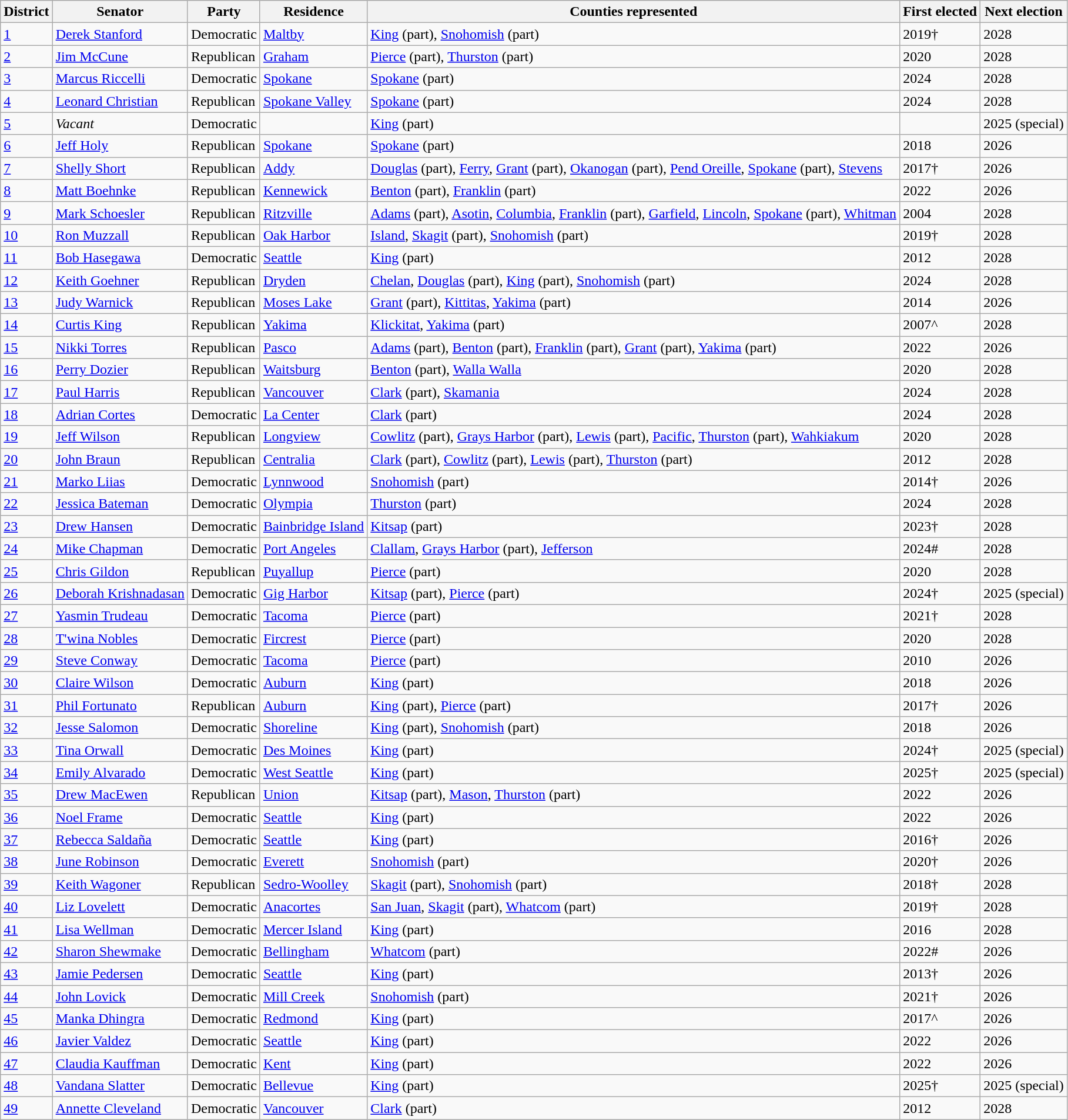<table class="wikitable sortable">
<tr>
<th>District</th>
<th>Senator</th>
<th>Party</th>
<th>Residence</th>
<th>Counties represented</th>
<th>First elected</th>
<th>Next election</th>
</tr>
<tr>
<td><a href='#'>1</a></td>
<td><a href='#'>Derek Stanford</a></td>
<td>Democratic</td>
<td><a href='#'>Maltby</a></td>
<td><a href='#'>King</a> (part), <a href='#'>Snohomish</a> (part)</td>
<td>2019†</td>
<td>2028</td>
</tr>
<tr>
<td><a href='#'>2</a></td>
<td><a href='#'>Jim McCune</a></td>
<td>Republican</td>
<td><a href='#'>Graham</a></td>
<td><a href='#'>Pierce</a> (part), <a href='#'>Thurston</a> (part)</td>
<td>2020</td>
<td>2028</td>
</tr>
<tr>
<td><a href='#'>3</a></td>
<td><a href='#'>Marcus Riccelli</a></td>
<td>Democratic</td>
<td><a href='#'>Spokane</a></td>
<td><a href='#'>Spokane</a> (part)</td>
<td>2024</td>
<td>2028</td>
</tr>
<tr>
<td><a href='#'>4</a></td>
<td><a href='#'>Leonard Christian</a></td>
<td>Republican</td>
<td><a href='#'>Spokane Valley</a></td>
<td><a href='#'>Spokane</a> (part)</td>
<td>2024</td>
<td>2028</td>
</tr>
<tr>
<td><a href='#'>5</a></td>
<td><em>Vacant</em></td>
<td>Democratic</td>
<td></td>
<td><a href='#'>King</a> (part)</td>
<td></td>
<td>2025 (special)</td>
</tr>
<tr>
<td><a href='#'>6</a></td>
<td><a href='#'>Jeff Holy</a></td>
<td>Republican</td>
<td><a href='#'>Spokane</a></td>
<td><a href='#'>Spokane</a> (part)</td>
<td>2018</td>
<td>2026</td>
</tr>
<tr>
<td><a href='#'>7</a></td>
<td><a href='#'>Shelly Short</a></td>
<td>Republican</td>
<td><a href='#'>Addy</a></td>
<td><a href='#'>Douglas</a> (part), <a href='#'>Ferry</a>, <a href='#'>Grant</a> (part), <a href='#'>Okanogan</a> (part), <a href='#'>Pend Oreille</a>, <a href='#'>Spokane</a> (part), <a href='#'>Stevens</a></td>
<td>2017†</td>
<td>2026</td>
</tr>
<tr>
<td><a href='#'>8</a></td>
<td><a href='#'>Matt Boehnke</a></td>
<td>Republican</td>
<td><a href='#'>Kennewick</a></td>
<td><a href='#'>Benton</a> (part), <a href='#'>Franklin</a> (part)</td>
<td>2022</td>
<td>2026</td>
</tr>
<tr>
<td><a href='#'>9</a></td>
<td><a href='#'>Mark Schoesler</a></td>
<td>Republican</td>
<td><a href='#'>Ritzville</a></td>
<td><a href='#'>Adams</a> (part), <a href='#'>Asotin</a>, <a href='#'>Columbia</a>, <a href='#'>Franklin</a> (part), <a href='#'>Garfield</a>, <a href='#'>Lincoln</a>, <a href='#'>Spokane</a> (part), <a href='#'>Whitman</a></td>
<td>2004</td>
<td>2028</td>
</tr>
<tr>
<td><a href='#'>10</a></td>
<td><a href='#'>Ron Muzzall</a></td>
<td>Republican</td>
<td><a href='#'>Oak Harbor</a></td>
<td><a href='#'>Island</a>, <a href='#'>Skagit</a> (part), <a href='#'>Snohomish</a> (part)</td>
<td>2019†</td>
<td>2028</td>
</tr>
<tr>
<td><a href='#'>11</a></td>
<td><a href='#'>Bob Hasegawa</a></td>
<td>Democratic</td>
<td><a href='#'>Seattle</a></td>
<td><a href='#'>King</a> (part)</td>
<td>2012</td>
<td>2028</td>
</tr>
<tr>
<td><a href='#'>12</a></td>
<td><a href='#'>Keith Goehner</a></td>
<td>Republican</td>
<td><a href='#'>Dryden</a></td>
<td><a href='#'>Chelan</a>, <a href='#'>Douglas</a> (part), <a href='#'>King</a> (part), <a href='#'>Snohomish</a> (part)</td>
<td>2024</td>
<td>2028</td>
</tr>
<tr>
<td><a href='#'>13</a></td>
<td><a href='#'>Judy Warnick</a></td>
<td>Republican</td>
<td><a href='#'>Moses Lake</a></td>
<td><a href='#'>Grant</a> (part), <a href='#'>Kittitas</a>, <a href='#'>Yakima</a> (part)</td>
<td>2014</td>
<td>2026</td>
</tr>
<tr>
<td><a href='#'>14</a></td>
<td><a href='#'>Curtis King</a></td>
<td>Republican</td>
<td><a href='#'>Yakima</a></td>
<td><a href='#'>Klickitat</a>, <a href='#'>Yakima</a> (part)</td>
<td>2007^</td>
<td>2028</td>
</tr>
<tr>
<td><a href='#'>15</a></td>
<td><a href='#'>Nikki Torres</a></td>
<td>Republican</td>
<td><a href='#'>Pasco</a></td>
<td><a href='#'>Adams</a> (part), <a href='#'>Benton</a> (part), <a href='#'>Franklin</a> (part), <a href='#'>Grant</a> (part), <a href='#'>Yakima</a> (part)</td>
<td>2022</td>
<td>2026</td>
</tr>
<tr>
<td><a href='#'>16</a></td>
<td><a href='#'>Perry Dozier</a></td>
<td>Republican</td>
<td><a href='#'>Waitsburg</a></td>
<td><a href='#'>Benton</a> (part), <a href='#'>Walla Walla</a></td>
<td>2020</td>
<td>2028</td>
</tr>
<tr>
<td><a href='#'>17</a></td>
<td><a href='#'>Paul Harris</a></td>
<td>Republican</td>
<td><a href='#'>Vancouver</a></td>
<td><a href='#'>Clark</a> (part), <a href='#'>Skamania</a></td>
<td>2024</td>
<td>2028</td>
</tr>
<tr>
<td><a href='#'>18</a></td>
<td><a href='#'>Adrian Cortes</a></td>
<td>Democratic</td>
<td><a href='#'>La Center</a></td>
<td><a href='#'>Clark</a> (part)</td>
<td>2024</td>
<td>2028</td>
</tr>
<tr>
<td><a href='#'>19</a></td>
<td><a href='#'>Jeff Wilson</a></td>
<td>Republican</td>
<td><a href='#'>Longview</a></td>
<td><a href='#'>Cowlitz</a> (part), <a href='#'>Grays Harbor</a> (part), <a href='#'>Lewis</a> (part), <a href='#'>Pacific</a>, <a href='#'>Thurston</a> (part), <a href='#'>Wahkiakum</a></td>
<td>2020</td>
<td>2028</td>
</tr>
<tr>
<td><a href='#'>20</a></td>
<td><a href='#'>John Braun</a></td>
<td>Republican</td>
<td><a href='#'>Centralia</a></td>
<td><a href='#'>Clark</a> (part), <a href='#'>Cowlitz</a> (part), <a href='#'>Lewis</a> (part), <a href='#'>Thurston</a> (part)</td>
<td>2012</td>
<td>2028</td>
</tr>
<tr>
<td><a href='#'>21</a></td>
<td><a href='#'>Marko Liias</a></td>
<td>Democratic</td>
<td><a href='#'>Lynnwood</a></td>
<td><a href='#'>Snohomish</a> (part)</td>
<td>2014†</td>
<td>2026</td>
</tr>
<tr>
<td><a href='#'>22</a></td>
<td><a href='#'>Jessica Bateman</a></td>
<td>Democratic</td>
<td><a href='#'>Olympia</a></td>
<td><a href='#'>Thurston</a> (part)</td>
<td>2024</td>
<td>2028</td>
</tr>
<tr>
<td><a href='#'>23</a></td>
<td><a href='#'>Drew Hansen</a></td>
<td>Democratic</td>
<td><a href='#'>Bainbridge Island</a></td>
<td><a href='#'>Kitsap</a> (part)</td>
<td>2023†</td>
<td>2028</td>
</tr>
<tr>
<td><a href='#'>24</a></td>
<td><a href='#'>Mike Chapman</a></td>
<td>Democratic</td>
<td><a href='#'>Port Angeles</a></td>
<td><a href='#'>Clallam</a>, <a href='#'>Grays Harbor</a> (part), <a href='#'>Jefferson</a></td>
<td>2024#</td>
<td>2028</td>
</tr>
<tr>
<td><a href='#'>25</a></td>
<td><a href='#'>Chris Gildon</a></td>
<td>Republican</td>
<td><a href='#'>Puyallup</a></td>
<td><a href='#'>Pierce</a> (part)</td>
<td>2020</td>
<td>2028</td>
</tr>
<tr>
<td><a href='#'>26</a></td>
<td><a href='#'>Deborah Krishnadasan</a></td>
<td>Democratic</td>
<td><a href='#'>Gig Harbor</a></td>
<td><a href='#'>Kitsap</a> (part), <a href='#'>Pierce</a> (part)</td>
<td>2024†</td>
<td>2025 (special)</td>
</tr>
<tr>
<td><a href='#'>27</a></td>
<td><a href='#'>Yasmin Trudeau</a></td>
<td>Democratic</td>
<td><a href='#'>Tacoma</a></td>
<td><a href='#'>Pierce</a> (part)</td>
<td>2021†</td>
<td>2028</td>
</tr>
<tr>
<td><a href='#'>28</a></td>
<td><a href='#'>T'wina Nobles</a></td>
<td>Democratic</td>
<td><a href='#'>Fircrest</a></td>
<td><a href='#'>Pierce</a> (part)</td>
<td>2020</td>
<td>2028</td>
</tr>
<tr>
<td><a href='#'>29</a></td>
<td><a href='#'>Steve Conway</a></td>
<td>Democratic</td>
<td><a href='#'>Tacoma</a></td>
<td><a href='#'>Pierce</a> (part)</td>
<td>2010</td>
<td>2026</td>
</tr>
<tr>
<td><a href='#'>30</a></td>
<td><a href='#'>Claire Wilson</a></td>
<td>Democratic</td>
<td><a href='#'>Auburn</a></td>
<td><a href='#'>King</a> (part)</td>
<td>2018</td>
<td>2026</td>
</tr>
<tr>
<td><a href='#'>31</a></td>
<td><a href='#'>Phil Fortunato</a></td>
<td>Republican</td>
<td><a href='#'>Auburn</a></td>
<td><a href='#'>King</a> (part), <a href='#'>Pierce</a> (part)</td>
<td>2017†</td>
<td>2026</td>
</tr>
<tr>
<td><a href='#'>32</a></td>
<td><a href='#'>Jesse Salomon</a></td>
<td>Democratic</td>
<td><a href='#'>Shoreline</a></td>
<td><a href='#'>King</a> (part), <a href='#'>Snohomish</a> (part)</td>
<td>2018</td>
<td>2026</td>
</tr>
<tr>
<td><a href='#'>33</a></td>
<td><a href='#'>Tina Orwall</a></td>
<td>Democratic</td>
<td><a href='#'>Des Moines</a></td>
<td><a href='#'>King</a> (part)</td>
<td>2024†</td>
<td>2025 (special)</td>
</tr>
<tr>
<td><a href='#'>34</a></td>
<td><a href='#'>Emily Alvarado</a></td>
<td>Democratic</td>
<td><a href='#'>West Seattle</a></td>
<td><a href='#'>King</a> (part)</td>
<td>2025†</td>
<td>2025 (special)</td>
</tr>
<tr>
<td><a href='#'>35</a></td>
<td><a href='#'>Drew MacEwen</a></td>
<td>Republican</td>
<td><a href='#'>Union</a></td>
<td><a href='#'>Kitsap</a> (part), <a href='#'>Mason</a>, <a href='#'>Thurston</a> (part)</td>
<td>2022</td>
<td>2026</td>
</tr>
<tr>
<td><a href='#'>36</a></td>
<td><a href='#'>Noel Frame</a></td>
<td>Democratic</td>
<td><a href='#'>Seattle</a></td>
<td><a href='#'>King</a> (part)</td>
<td>2022</td>
<td>2026</td>
</tr>
<tr>
<td><a href='#'>37</a></td>
<td><a href='#'>Rebecca Saldaña</a></td>
<td>Democratic</td>
<td><a href='#'>Seattle</a></td>
<td><a href='#'>King</a> (part)</td>
<td>2016†</td>
<td>2026</td>
</tr>
<tr>
<td><a href='#'>38</a></td>
<td><a href='#'>June Robinson</a></td>
<td>Democratic</td>
<td><a href='#'>Everett</a></td>
<td><a href='#'>Snohomish</a> (part)</td>
<td>2020†</td>
<td>2026</td>
</tr>
<tr>
<td><a href='#'>39</a></td>
<td><a href='#'>Keith Wagoner</a></td>
<td>Republican</td>
<td><a href='#'>Sedro-Woolley</a></td>
<td><a href='#'>Skagit</a> (part), <a href='#'>Snohomish</a> (part)</td>
<td>2018†</td>
<td>2028</td>
</tr>
<tr>
<td><a href='#'>40</a></td>
<td><a href='#'>Liz Lovelett</a></td>
<td>Democratic</td>
<td><a href='#'>Anacortes</a></td>
<td><a href='#'>San Juan</a>, <a href='#'>Skagit</a> (part), <a href='#'>Whatcom</a> (part)</td>
<td>2019†</td>
<td>2028</td>
</tr>
<tr>
<td><a href='#'>41</a></td>
<td><a href='#'>Lisa Wellman</a></td>
<td>Democratic</td>
<td><a href='#'>Mercer Island</a></td>
<td><a href='#'>King</a> (part)</td>
<td>2016</td>
<td>2028</td>
</tr>
<tr>
<td><a href='#'>42</a></td>
<td><a href='#'>Sharon Shewmake</a></td>
<td>Democratic</td>
<td><a href='#'>Bellingham</a></td>
<td><a href='#'>Whatcom</a> (part)</td>
<td>2022#</td>
<td>2026</td>
</tr>
<tr>
<td><a href='#'>43</a></td>
<td><a href='#'>Jamie Pedersen</a></td>
<td>Democratic</td>
<td><a href='#'>Seattle</a></td>
<td><a href='#'>King</a> (part)</td>
<td>2013†</td>
<td>2026</td>
</tr>
<tr>
<td><a href='#'>44</a></td>
<td><a href='#'>John Lovick</a></td>
<td>Democratic</td>
<td><a href='#'>Mill Creek</a></td>
<td><a href='#'>Snohomish</a> (part)</td>
<td>2021†</td>
<td>2026</td>
</tr>
<tr>
<td><a href='#'>45</a></td>
<td><a href='#'>Manka Dhingra</a></td>
<td>Democratic</td>
<td><a href='#'>Redmond</a></td>
<td><a href='#'>King</a> (part)</td>
<td>2017^</td>
<td>2026</td>
</tr>
<tr>
<td><a href='#'>46</a></td>
<td><a href='#'>Javier Valdez</a></td>
<td>Democratic</td>
<td><a href='#'>Seattle</a></td>
<td><a href='#'>King</a> (part)</td>
<td>2022</td>
<td>2026</td>
</tr>
<tr>
<td><a href='#'>47</a></td>
<td><a href='#'>Claudia Kauffman</a></td>
<td>Democratic</td>
<td><a href='#'>Kent</a></td>
<td><a href='#'>King</a> (part)</td>
<td>2022</td>
<td>2026</td>
</tr>
<tr>
<td><a href='#'>48</a></td>
<td><a href='#'>Vandana Slatter</a></td>
<td>Democratic</td>
<td><a href='#'>Bellevue</a></td>
<td><a href='#'>King</a> (part)</td>
<td>2025†</td>
<td>2025 (special)</td>
</tr>
<tr>
<td><a href='#'>49</a></td>
<td><a href='#'>Annette Cleveland</a></td>
<td>Democratic</td>
<td><a href='#'>Vancouver</a></td>
<td><a href='#'>Clark</a> (part)</td>
<td>2012</td>
<td>2028</td>
</tr>
</table>
